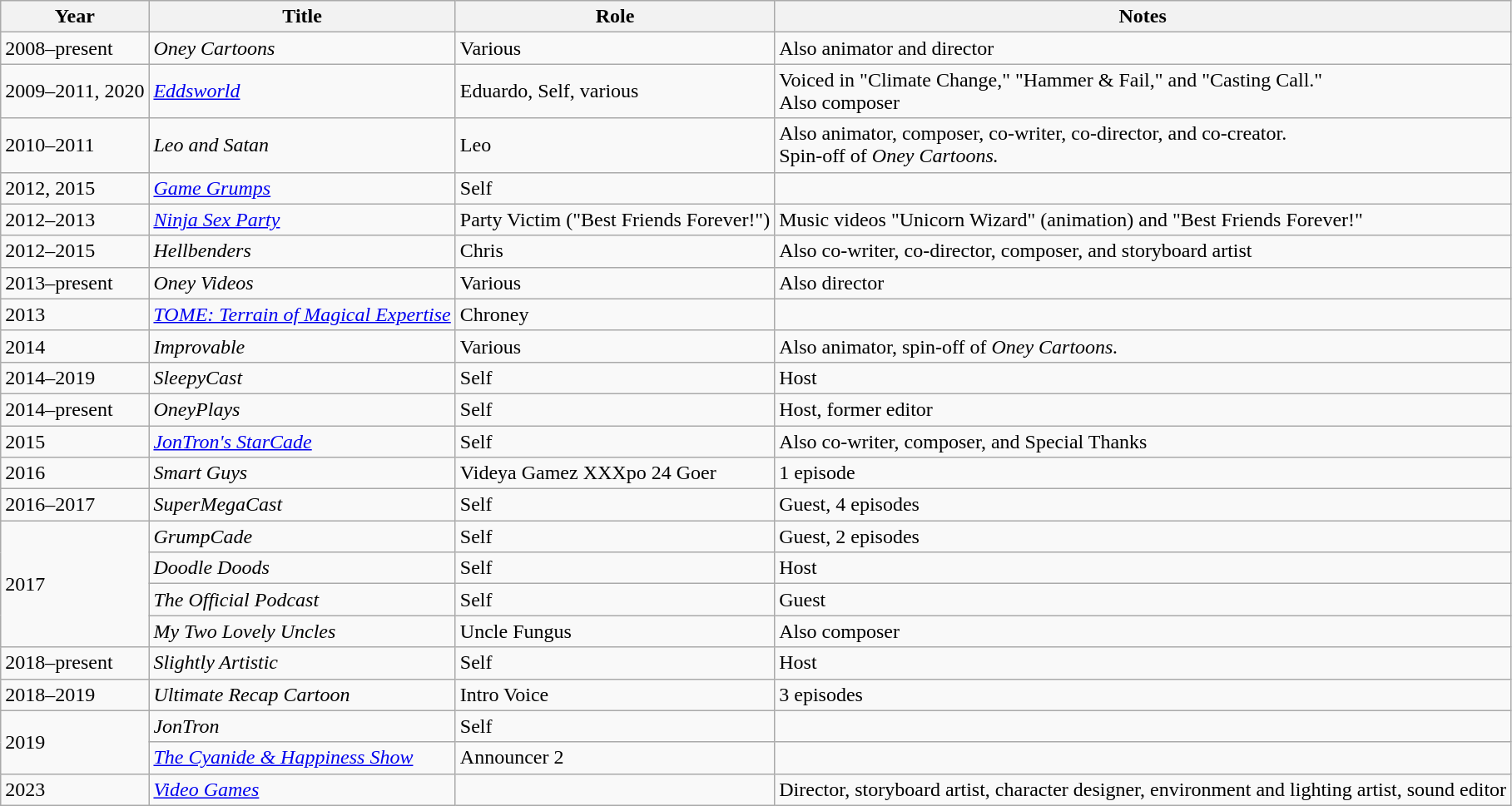<table class="wikitable">
<tr>
<th>Year</th>
<th>Title</th>
<th>Role</th>
<th>Notes</th>
</tr>
<tr>
<td>2008–present</td>
<td><em>Oney Cartoons</em></td>
<td>Various</td>
<td>Also animator and director</td>
</tr>
<tr>
<td>2009–2011, 2020</td>
<td><em><a href='#'>Eddsworld</a></em></td>
<td>Eduardo, Self, various</td>
<td>Voiced in "Climate Change," "Hammer & Fail," and "Casting Call."<br>Also composer</td>
</tr>
<tr>
<td>2010–2011</td>
<td><em>Leo and Satan</em></td>
<td>Leo</td>
<td>Also animator, composer, co-writer, co-director, and co-creator.<br>Spin-off of <em>Oney Cartoons.</em></td>
</tr>
<tr>
<td>2012, 2015</td>
<td><em><a href='#'>Game Grumps</a></em></td>
<td>Self</td>
<td></td>
</tr>
<tr>
<td>2012–2013</td>
<td><em><a href='#'>Ninja Sex Party</a></em></td>
<td>Party Victim ("Best Friends Forever!")</td>
<td>Music videos "Unicorn Wizard" (animation) and "Best Friends Forever!"</td>
</tr>
<tr>
<td>2012–2015</td>
<td><em>Hellbenders</em></td>
<td>Chris</td>
<td>Also co-writer, co-director, composer, and storyboard artist</td>
</tr>
<tr>
<td>2013–present</td>
<td><em>Oney Videos</em></td>
<td>Various</td>
<td>Also director</td>
</tr>
<tr>
<td>2013</td>
<td><em><a href='#'>TOME: Terrain of Magical Expertise</a></em></td>
<td>Chroney</td>
<td></td>
</tr>
<tr>
<td>2014</td>
<td><em>Improvable</em></td>
<td>Various</td>
<td>Also animator, spin-off of <em>Oney Cartoons.</em></td>
</tr>
<tr>
<td>2014–2019</td>
<td><em>SleepyCast</em></td>
<td>Self</td>
<td>Host</td>
</tr>
<tr>
<td>2014–present</td>
<td><em>OneyPlays</em></td>
<td>Self</td>
<td>Host, former editor</td>
</tr>
<tr>
<td>2015</td>
<td><em><a href='#'>JonTron's StarCade</a></em></td>
<td>Self</td>
<td>Also co-writer, composer, and Special Thanks</td>
</tr>
<tr>
<td>2016</td>
<td><em>Smart Guys</em></td>
<td>Videya Gamez XXXpo 24 Goer</td>
<td>1 episode</td>
</tr>
<tr>
<td>2016–2017</td>
<td><em>SuperMegaCast</em></td>
<td>Self</td>
<td>Guest, 4 episodes</td>
</tr>
<tr>
<td rowspan="4">2017</td>
<td><em>GrumpCade</em></td>
<td>Self</td>
<td>Guest, 2 episodes</td>
</tr>
<tr>
<td><em>Doodle Doods</em></td>
<td>Self</td>
<td>Host</td>
</tr>
<tr>
<td><em>The Official Podcast</em></td>
<td>Self</td>
<td>Guest</td>
</tr>
<tr>
<td><em>My Two Lovely Uncles</em></td>
<td>Uncle Fungus</td>
<td>Also composer</td>
</tr>
<tr>
<td>2018–present</td>
<td><em>Slightly Artistic</em></td>
<td>Self</td>
<td>Host</td>
</tr>
<tr>
<td>2018–2019</td>
<td><em>Ultimate Recap Cartoon</em></td>
<td>Intro Voice</td>
<td>3 episodes</td>
</tr>
<tr>
<td rowspan="2">2019</td>
<td><em>JonTron</em></td>
<td>Self</td>
<td></td>
</tr>
<tr>
<td><em><a href='#'>The Cyanide & Happiness Show</a></em></td>
<td>Announcer 2</td>
<td></td>
</tr>
<tr>
<td>2023</td>
<td><em><a href='#'>Video Games</a></em></td>
<td></td>
<td>Director, storyboard artist, character designer, environment and lighting artist, sound editor</td>
</tr>
</table>
